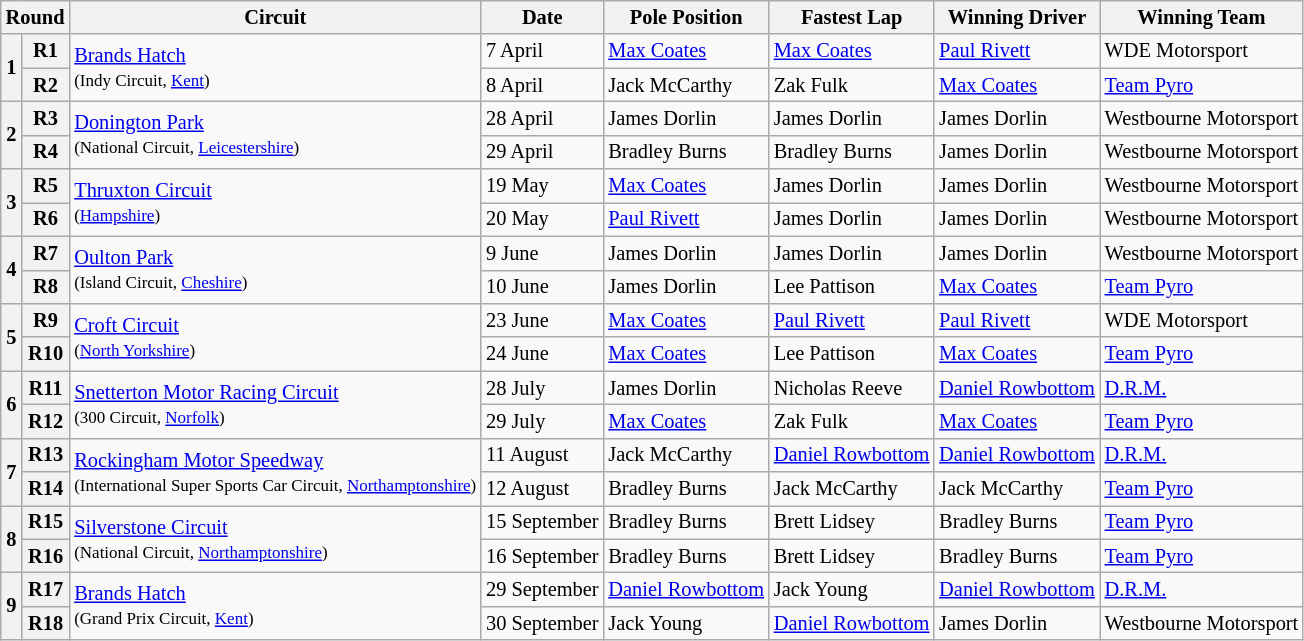<table class="wikitable" style="font-size: 85%">
<tr>
<th colspan=2>Round</th>
<th>Circuit</th>
<th>Date</th>
<th>Pole Position</th>
<th>Fastest Lap</th>
<th>Winning Driver</th>
<th>Winning Team</th>
</tr>
<tr>
<th rowspan=2>1</th>
<th>R1</th>
<td rowspan=2><a href='#'>Brands Hatch</a><br><small>(Indy Circuit, <a href='#'>Kent</a>)</small></td>
<td>7 April</td>
<td><a href='#'>Max Coates</a></td>
<td><a href='#'>Max Coates</a></td>
<td><a href='#'>Paul Rivett</a></td>
<td>WDE Motorsport</td>
</tr>
<tr>
<th>R2</th>
<td>8 April</td>
<td>Jack McCarthy</td>
<td>Zak Fulk</td>
<td><a href='#'>Max Coates</a></td>
<td><a href='#'>Team Pyro</a></td>
</tr>
<tr>
<th rowspan=2>2</th>
<th>R3</th>
<td rowspan=2><a href='#'>Donington Park</a><br><small>(National Circuit, <a href='#'>Leicestershire</a>)</small></td>
<td>28 April</td>
<td>James Dorlin</td>
<td>James Dorlin</td>
<td>James Dorlin</td>
<td>Westbourne Motorsport</td>
</tr>
<tr>
<th>R4</th>
<td>29 April</td>
<td>Bradley Burns</td>
<td>Bradley Burns</td>
<td>James Dorlin</td>
<td>Westbourne Motorsport</td>
</tr>
<tr>
<th rowspan=2>3</th>
<th>R5</th>
<td rowspan=2><a href='#'>Thruxton Circuit</a><br><small>(<a href='#'>Hampshire</a>)</small></td>
<td>19 May</td>
<td><a href='#'>Max Coates</a></td>
<td>James Dorlin</td>
<td>James Dorlin</td>
<td>Westbourne Motorsport</td>
</tr>
<tr>
<th>R6</th>
<td>20 May</td>
<td><a href='#'>Paul Rivett</a></td>
<td>James Dorlin</td>
<td>James Dorlin</td>
<td>Westbourne Motorsport</td>
</tr>
<tr>
<th rowspan=2>4</th>
<th>R7</th>
<td rowspan=2><a href='#'>Oulton Park</a><br><small>(Island Circuit, <a href='#'>Cheshire</a>)</small></td>
<td>9 June</td>
<td>James Dorlin</td>
<td>James Dorlin</td>
<td>James Dorlin</td>
<td>Westbourne Motorsport</td>
</tr>
<tr>
<th>R8</th>
<td>10 June</td>
<td>James Dorlin</td>
<td>Lee Pattison</td>
<td><a href='#'>Max Coates</a></td>
<td><a href='#'>Team Pyro</a></td>
</tr>
<tr>
<th rowspan=2>5</th>
<th>R9</th>
<td rowspan=2><a href='#'>Croft Circuit</a><br><small>(<a href='#'>North Yorkshire</a>)</small></td>
<td>23 June</td>
<td><a href='#'>Max Coates</a></td>
<td><a href='#'>Paul Rivett</a></td>
<td><a href='#'>Paul Rivett</a></td>
<td>WDE Motorsport</td>
</tr>
<tr>
<th>R10</th>
<td>24 June</td>
<td><a href='#'>Max Coates</a></td>
<td>Lee Pattison</td>
<td><a href='#'>Max Coates</a></td>
<td><a href='#'>Team Pyro</a></td>
</tr>
<tr>
<th rowspan=2>6</th>
<th>R11</th>
<td rowspan=2><a href='#'>Snetterton Motor Racing Circuit</a><br><small>(300 Circuit, <a href='#'>Norfolk</a>)</small></td>
<td>28 July</td>
<td>James Dorlin</td>
<td>Nicholas Reeve</td>
<td><a href='#'>Daniel Rowbottom</a></td>
<td><a href='#'>D.R.M.</a></td>
</tr>
<tr>
<th>R12</th>
<td>29 July</td>
<td><a href='#'>Max Coates</a></td>
<td>Zak Fulk</td>
<td><a href='#'>Max Coates</a></td>
<td><a href='#'>Team Pyro</a></td>
</tr>
<tr>
<th rowspan=2>7</th>
<th>R13</th>
<td rowspan=2><a href='#'>Rockingham Motor Speedway</a><br><small>(International Super Sports Car Circuit, <a href='#'>Northamptonshire</a>)</small></td>
<td>11 August</td>
<td>Jack McCarthy</td>
<td><a href='#'>Daniel Rowbottom</a></td>
<td><a href='#'>Daniel Rowbottom</a></td>
<td><a href='#'>D.R.M.</a></td>
</tr>
<tr>
<th>R14</th>
<td>12 August</td>
<td>Bradley Burns</td>
<td>Jack McCarthy</td>
<td>Jack McCarthy</td>
<td><a href='#'>Team Pyro</a></td>
</tr>
<tr>
<th rowspan=2>8</th>
<th>R15</th>
<td rowspan=2><a href='#'>Silverstone Circuit</a><br><small>(National Circuit, <a href='#'>Northamptonshire</a>)</small></td>
<td>15 September</td>
<td>Bradley Burns</td>
<td>Brett Lidsey</td>
<td>Bradley Burns</td>
<td><a href='#'>Team Pyro</a></td>
</tr>
<tr>
<th>R16</th>
<td>16 September</td>
<td>Bradley Burns</td>
<td>Brett Lidsey</td>
<td>Bradley Burns</td>
<td><a href='#'>Team Pyro</a></td>
</tr>
<tr>
<th rowspan=2>9</th>
<th>R17</th>
<td rowspan=2><a href='#'>Brands Hatch</a><br><small>(Grand Prix Circuit, <a href='#'>Kent</a>)</small></td>
<td>29 September</td>
<td><a href='#'>Daniel Rowbottom</a></td>
<td>Jack Young</td>
<td><a href='#'>Daniel Rowbottom</a></td>
<td><a href='#'>D.R.M.</a></td>
</tr>
<tr>
<th>R18</th>
<td>30 September</td>
<td>Jack Young</td>
<td><a href='#'>Daniel Rowbottom</a></td>
<td>James Dorlin</td>
<td>Westbourne Motorsport</td>
</tr>
</table>
